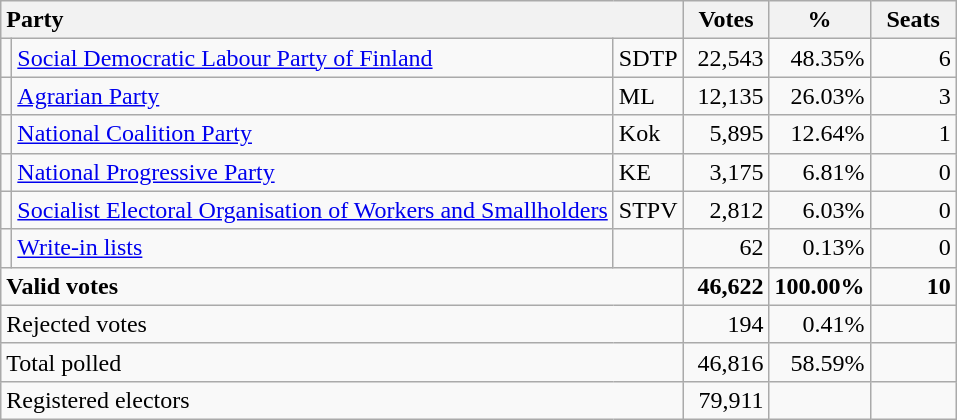<table class="wikitable" border="1" style="text-align:right;">
<tr>
<th style="text-align:left;" colspan=3>Party</th>
<th align=center width="50">Votes</th>
<th align=center width="50">%</th>
<th align=center width="50">Seats</th>
</tr>
<tr>
<td></td>
<td align=left style="white-space: nowrap;"><a href='#'>Social Democratic Labour Party of Finland</a></td>
<td align=left>SDTP</td>
<td>22,543</td>
<td>48.35%</td>
<td>6</td>
</tr>
<tr>
<td></td>
<td align=left><a href='#'>Agrarian Party</a></td>
<td align=left>ML</td>
<td>12,135</td>
<td>26.03%</td>
<td>3</td>
</tr>
<tr>
<td></td>
<td align=left><a href='#'>National Coalition Party</a></td>
<td align=left>Kok</td>
<td>5,895</td>
<td>12.64%</td>
<td>1</td>
</tr>
<tr>
<td></td>
<td align=left><a href='#'>National Progressive Party</a></td>
<td align=left>KE</td>
<td>3,175</td>
<td>6.81%</td>
<td>0</td>
</tr>
<tr>
<td></td>
<td align=left><a href='#'>Socialist Electoral Organisation of Workers and Smallholders</a></td>
<td align=left>STPV</td>
<td>2,812</td>
<td>6.03%</td>
<td>0</td>
</tr>
<tr>
<td></td>
<td align=left><a href='#'>Write-in lists</a></td>
<td align=left></td>
<td>62</td>
<td>0.13%</td>
<td>0</td>
</tr>
<tr style="font-weight:bold">
<td align=left colspan=3>Valid votes</td>
<td>46,622</td>
<td>100.00%</td>
<td>10</td>
</tr>
<tr>
<td align=left colspan=3>Rejected votes</td>
<td>194</td>
<td>0.41%</td>
<td></td>
</tr>
<tr>
<td align=left colspan=3>Total polled</td>
<td>46,816</td>
<td>58.59%</td>
<td></td>
</tr>
<tr>
<td align=left colspan=3>Registered electors</td>
<td>79,911</td>
<td></td>
<td></td>
</tr>
</table>
